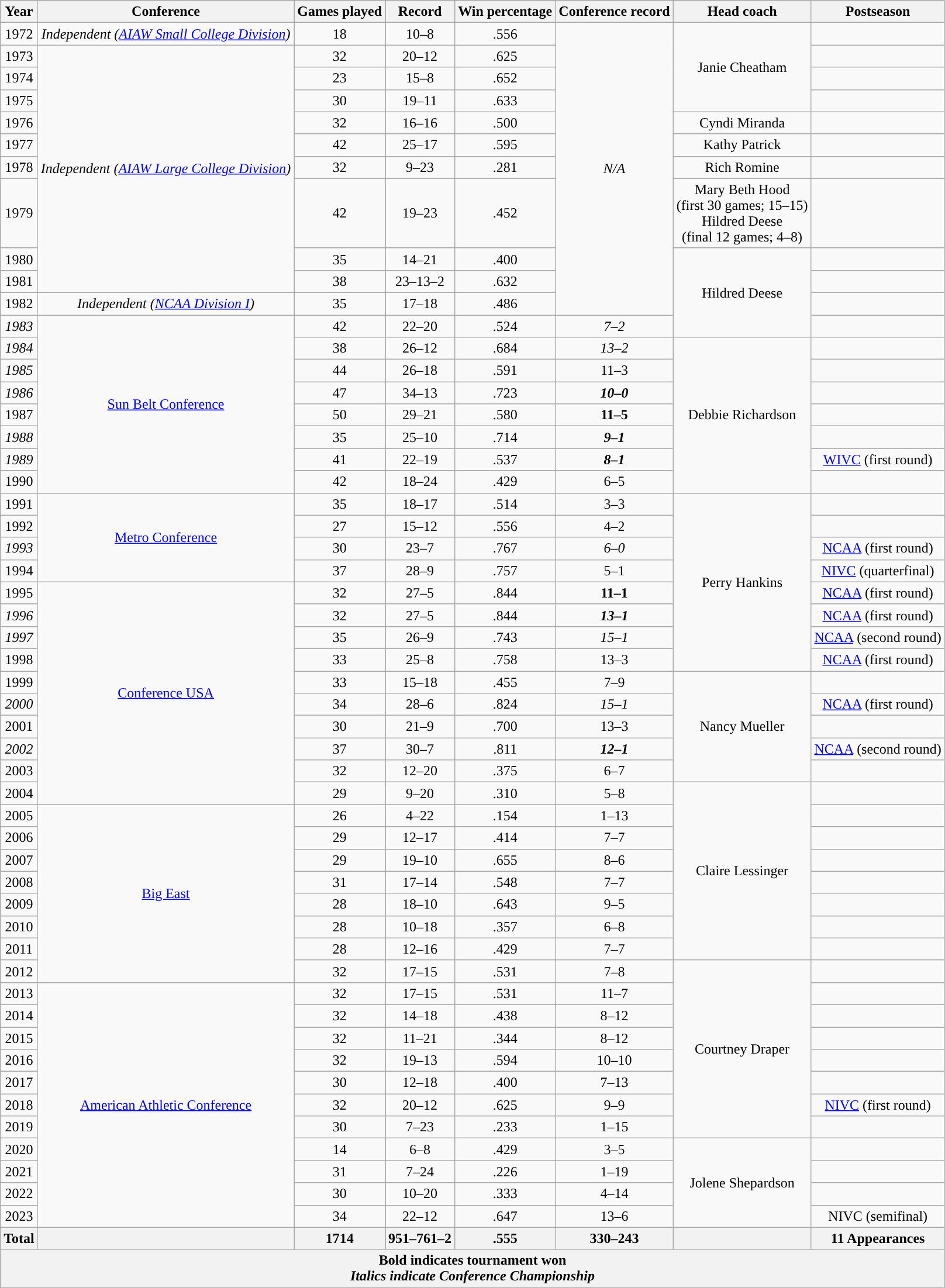<table class="wikitable sortable" style="text-align:center;">
<tr>
<th style="text-align:center;">Year</th>
<th style="text-align:center;">Conference</th>
<th style="text-align:center;">Games played</th>
<th style="text-align:center;">Record</th>
<th style="text-align:center;">Win percentage</th>
<th style="text-align:center;">Conference record</th>
<th style="text-align:center;">Head coach</th>
<th style="text-align:center;">Postseason</th>
</tr>
<tr>
<td>1972</td>
<td><em>Independent (<a href='#'>AIAW Small College Division</a>)</em></td>
<td>18</td>
<td>10–8</td>
<td>.556</td>
<td rowspan="11"><em>N/A</em></td>
<td rowspan="4">Janie Cheatham</td>
<td></td>
</tr>
<tr>
<td>1973</td>
<td rowspan="9"><em>Independent (<a href='#'>AIAW Large College Division</a>)</em></td>
<td>32</td>
<td>20–12</td>
<td>.625</td>
<td></td>
</tr>
<tr>
<td>1974</td>
<td>23</td>
<td>15–8</td>
<td>.652</td>
<td></td>
</tr>
<tr>
<td>1975</td>
<td>30</td>
<td>19–11</td>
<td>.633</td>
<td></td>
</tr>
<tr>
<td>1976</td>
<td>32</td>
<td>16–16</td>
<td>.500</td>
<td>Cyndi Miranda</td>
<td></td>
</tr>
<tr>
<td>1977</td>
<td>42</td>
<td>25–17</td>
<td>.595</td>
<td>Kathy Patrick</td>
<td></td>
</tr>
<tr>
<td>1978</td>
<td>32</td>
<td>9–23</td>
<td>.281</td>
<td>Rich Romine</td>
<td></td>
</tr>
<tr>
<td>1979</td>
<td>42</td>
<td>19–23</td>
<td>.452</td>
<td>Mary Beth Hood<br>(first 30 games; 15–15)<br>Hildred Deese<br>(final 12 games; 4–8)</td>
<td></td>
</tr>
<tr>
<td>1980</td>
<td>35</td>
<td>14–21</td>
<td>.400</td>
<td rowspan="4">Hildred Deese</td>
<td></td>
</tr>
<tr>
<td>1981</td>
<td>38</td>
<td>23–13–2</td>
<td>.632</td>
<td></td>
</tr>
<tr>
<td>1982</td>
<td><em>Independent (<a href='#'>NCAA Division I</a>)</em></td>
<td>35</td>
<td>17–18</td>
<td>.486</td>
<td></td>
</tr>
<tr>
<td><em>1983</em></td>
<td rowspan="8"><a href='#'>Sun Belt Conference</a></td>
<td>42</td>
<td>22–20</td>
<td>.524</td>
<td><em>7–2</em></td>
<td></td>
</tr>
<tr>
<td><em>1984</em></td>
<td>38</td>
<td>26–12</td>
<td>.684</td>
<td><em>13–2</em></td>
<td rowspan="7">Debbie Richardson</td>
<td></td>
</tr>
<tr>
<td><em>1985</em></td>
<td>44</td>
<td>26–18</td>
<td>.591</td>
<td>11–3</td>
<td></td>
</tr>
<tr>
<td><em>1986</em></td>
<td>47</td>
<td>34–13</td>
<td>.723</td>
<td><strong><em>10–0</em></strong></td>
<td></td>
</tr>
<tr>
<td>1987</td>
<td>50</td>
<td>29–21</td>
<td>.580</td>
<td><strong>11–5</strong></td>
<td></td>
</tr>
<tr>
<td><em>1988</em></td>
<td>35</td>
<td>25–10</td>
<td>.714</td>
<td><strong><em>9–1</em></strong></td>
<td></td>
</tr>
<tr>
<td><em>1989</em></td>
<td>41</td>
<td>22–19</td>
<td>.537</td>
<td><strong><em>8–1</em></strong></td>
<td><a href='#'>WIVC</a> (first round)</td>
</tr>
<tr>
<td>1990</td>
<td>42</td>
<td>18–24</td>
<td>.429</td>
<td>6–5</td>
<td></td>
</tr>
<tr>
<td>1991</td>
<td rowspan="4"><a href='#'>Metro Conference</a></td>
<td>35</td>
<td>18–17</td>
<td>.514</td>
<td>3–3</td>
<td rowspan="8">Perry Hankins</td>
<td></td>
</tr>
<tr>
<td>1992</td>
<td>27</td>
<td>15–12</td>
<td>.556</td>
<td>4–2</td>
<td></td>
</tr>
<tr>
<td><em>1993</em></td>
<td>30</td>
<td>23–7</td>
<td>.767</td>
<td><em>6–0</em></td>
<td><a href='#'>NCAA</a> (first round)</td>
</tr>
<tr>
<td>1994</td>
<td>37</td>
<td>28–9</td>
<td>.757</td>
<td>5–1</td>
<td><a href='#'>NIVC</a> (quarterfinal)</td>
</tr>
<tr>
<td>1995</td>
<td rowspan="10"><a href='#'>Conference USA</a></td>
<td>32</td>
<td>27–5</td>
<td>.844</td>
<td><strong>11–1</strong></td>
<td><a href='#'>NCAA</a> (first round)</td>
</tr>
<tr>
<td><em>1996</em></td>
<td>32</td>
<td>27–5</td>
<td>.844</td>
<td><strong><em>13–1</em></strong></td>
<td><a href='#'>NCAA</a> (first round)</td>
</tr>
<tr>
<td><em>1997</em></td>
<td>35</td>
<td>26–9</td>
<td>.743</td>
<td><em>15–1</em></td>
<td><a href='#'>NCAA</a> (second round)</td>
</tr>
<tr>
<td>1998</td>
<td>33</td>
<td>25–8</td>
<td>.758</td>
<td>13–3</td>
<td><a href='#'>NCAA</a> (first round)</td>
</tr>
<tr>
<td>1999</td>
<td>33</td>
<td>15–18</td>
<td>.455</td>
<td>7–9</td>
<td rowspan="5">Nancy Mueller</td>
<td></td>
</tr>
<tr>
<td><em>2000</em></td>
<td>34</td>
<td>28–6</td>
<td>.824</td>
<td><em>15–1</em></td>
<td><a href='#'>NCAA</a> (first round)</td>
</tr>
<tr>
<td>2001</td>
<td>30</td>
<td>21–9</td>
<td>.700</td>
<td>13–3</td>
<td></td>
</tr>
<tr>
<td><em>2002</em></td>
<td>37</td>
<td>30–7</td>
<td>.811</td>
<td><strong><em>12–1</em></strong></td>
<td><a href='#'>NCAA</a> (second round)</td>
</tr>
<tr>
<td>2003</td>
<td>32</td>
<td>12–20</td>
<td>.375</td>
<td>6–7</td>
<td></td>
</tr>
<tr>
<td>2004</td>
<td>29</td>
<td>9–20</td>
<td>.310</td>
<td>5–8</td>
<td rowspan="8">Claire Lessinger</td>
<td></td>
</tr>
<tr>
<td>2005</td>
<td rowspan="8"><a href='#'>Big East</a></td>
<td>26</td>
<td>4–22</td>
<td>.154</td>
<td>1–13</td>
<td></td>
</tr>
<tr>
<td>2006</td>
<td>29</td>
<td>12–17</td>
<td>.414</td>
<td>7–7</td>
<td></td>
</tr>
<tr>
<td>2007</td>
<td>29</td>
<td>19–10</td>
<td>.655</td>
<td>8–6</td>
<td></td>
</tr>
<tr>
<td>2008</td>
<td>31</td>
<td>17–14</td>
<td>.548</td>
<td>7–7</td>
<td></td>
</tr>
<tr>
<td>2009</td>
<td>28</td>
<td>18–10</td>
<td>.643</td>
<td>9–5</td>
<td></td>
</tr>
<tr>
<td>2010</td>
<td>28</td>
<td>10–18</td>
<td>.357</td>
<td>6–8</td>
<td></td>
</tr>
<tr>
<td>2011</td>
<td>28</td>
<td>12–16</td>
<td>.429</td>
<td>7–7</td>
<td></td>
</tr>
<tr>
<td>2012</td>
<td>32</td>
<td>17–15</td>
<td>.531</td>
<td>7–8</td>
<td rowspan="8">Courtney Draper</td>
<td></td>
</tr>
<tr>
<td>2013</td>
<td rowspan="11"><a href='#'>American Athletic Conference</a></td>
<td>32</td>
<td>17–15</td>
<td>.531</td>
<td>11–7</td>
<td></td>
</tr>
<tr>
<td>2014</td>
<td>32</td>
<td>14–18</td>
<td>.438</td>
<td>8–12</td>
<td></td>
</tr>
<tr>
<td>2015</td>
<td>32</td>
<td>11–21</td>
<td>.344</td>
<td>8–12</td>
<td></td>
</tr>
<tr>
<td>2016</td>
<td>32</td>
<td>19–13</td>
<td>.594</td>
<td>10–10</td>
<td></td>
</tr>
<tr>
<td>2017</td>
<td>30</td>
<td>12–18</td>
<td>.400</td>
<td>7–13</td>
<td></td>
</tr>
<tr>
<td>2018</td>
<td>32</td>
<td>20–12</td>
<td>.625</td>
<td>9–9</td>
<td><a href='#'>NIVC</a> (first round)</td>
</tr>
<tr>
<td>2019</td>
<td>30</td>
<td>7–23</td>
<td>.233</td>
<td>1–15</td>
<td></td>
</tr>
<tr>
<td>2020</td>
<td>14</td>
<td>6–8</td>
<td>.429</td>
<td>3–5</td>
<td rowspan="4">Jolene Shepardson</td>
<td></td>
</tr>
<tr>
<td>2021</td>
<td>31</td>
<td>7–24</td>
<td>.226</td>
<td>1–19</td>
<td></td>
</tr>
<tr>
<td>2022</td>
<td>30</td>
<td>10–20</td>
<td>.333</td>
<td>4–14</td>
<td></td>
</tr>
<tr>
<td>2023</td>
<td>34</td>
<td>22–12</td>
<td>.647</td>
<td>13–6</td>
<td>NIVC (semifinal)</td>
</tr>
<tr>
<th style="text-align:center;">Total</th>
<th style="text-align:center;"></th>
<th style="text-align:center;">1714</th>
<th style="text-align:center;">951–761–2</th>
<th style="text-align:center;">.555</th>
<th style="text-align:center;">330–243</th>
<th style="text-align:center;"></th>
<th style="text-align:center;">11 Appearances</th>
</tr>
<tr>
<th colspan="8" style="text-align:center;"><strong>Bold indicates tournament won</strong><br><strong><em>Italics indicate Conference Championship</em></strong></th>
</tr>
</table>
